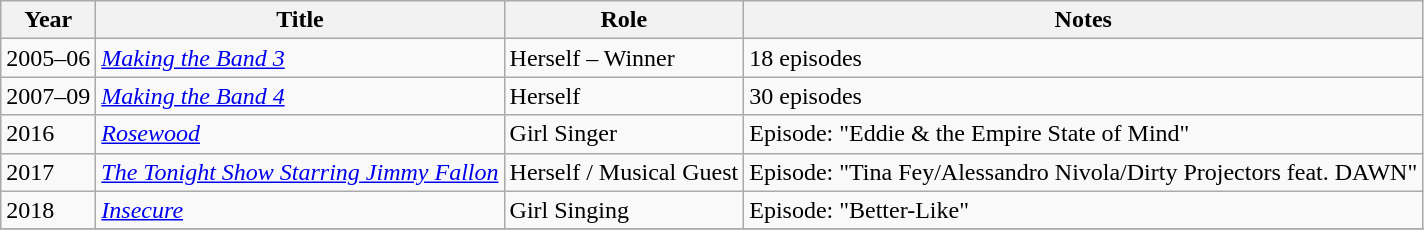<table class="wikitable">
<tr>
<th>Year</th>
<th>Title</th>
<th>Role</th>
<th>Notes</th>
</tr>
<tr>
<td>2005–06</td>
<td><em><a href='#'>Making the Band 3</a></em></td>
<td>Herself – Winner</td>
<td>18 episodes</td>
</tr>
<tr>
<td>2007–09</td>
<td><em><a href='#'>Making the Band 4</a></em></td>
<td>Herself</td>
<td>30 episodes</td>
</tr>
<tr>
<td>2016</td>
<td><em><a href='#'>Rosewood</a></em></td>
<td>Girl Singer</td>
<td>Episode: "Eddie & the Empire State of Mind"</td>
</tr>
<tr>
<td>2017</td>
<td><em><a href='#'>The Tonight Show Starring Jimmy Fallon</a></em></td>
<td>Herself / Musical Guest</td>
<td>Episode: "Tina Fey/Alessandro Nivola/Dirty Projectors feat. DAWN"</td>
</tr>
<tr>
<td>2018</td>
<td><em><a href='#'>Insecure</a></em></td>
<td>Girl Singing</td>
<td>Episode: "Better-Like"</td>
</tr>
<tr>
</tr>
</table>
